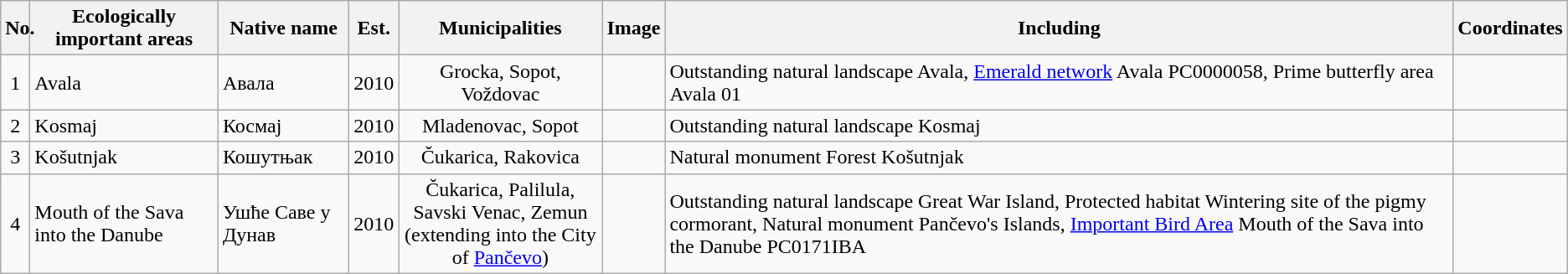<table class="wikitable sortable">
<tr>
<th style=max-width:1em>No.</th>
<th style=max-width:10em>Ecologically important areas</th>
<th style=max-width:10em>Native name</th>
<th style=max-width:6em>Est.</th>
<th style=max-width:8em>Municipalities</th>
<th style=max-width:6em>Image</th>
<th style=max-width:6em>Including</th>
<th style=max-height:4em, style=max-width:6em>Coordinates</th>
</tr>
<tr>
<td align=center>1</td>
<td>Avala</td>
<td>Авала</td>
<td align=center>2010</td>
<td align=center>Grocka, Sopot, Voždovac</td>
<td></td>
<td>Outstanding natural landscape Avala, <a href='#'>Emerald network</a> Avala PC0000058, Prime butterfly area Avala 01</td>
<td></td>
</tr>
<tr>
<td align=center>2</td>
<td>Kosmaj</td>
<td>Космај</td>
<td align=center>2010</td>
<td align=center>Mladenovac, Sopot</td>
<td></td>
<td>Outstanding natural landscape Kosmaj</td>
<td></td>
</tr>
<tr>
<td align=center>3</td>
<td>Košutnjak</td>
<td>Кошутњак</td>
<td align=center>2010</td>
<td align=center>Čukarica, Rakovica</td>
<td></td>
<td>Natural monument Forest Košutnjak</td>
<td></td>
</tr>
<tr>
<td align=center>4</td>
<td>Mouth of the Sava into the Danube</td>
<td>Ушће Саве у Дунав</td>
<td align=center>2010</td>
<td align=center>Čukarica, Palilula,<br>Savski Venac, Zemun<br>(extending into the City of <a href='#'>Pančevo</a>)</td>
<td></td>
<td>Outstanding natural landscape Great War Island, Protected habitat Wintering site of the pigmy cormorant, Natural monument Pančevo's Islands, <a href='#'>Important Bird Area</a> Mouth of the Sava into the Danube PC0171IBA</td>
<td></td>
</tr>
</table>
